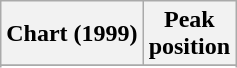<table class="wikitable sortable plainrowheaders" style="text-align:center">
<tr>
<th scope="col">Chart (1999)</th>
<th scope="col">Peak<br> position</th>
</tr>
<tr>
</tr>
<tr>
</tr>
</table>
